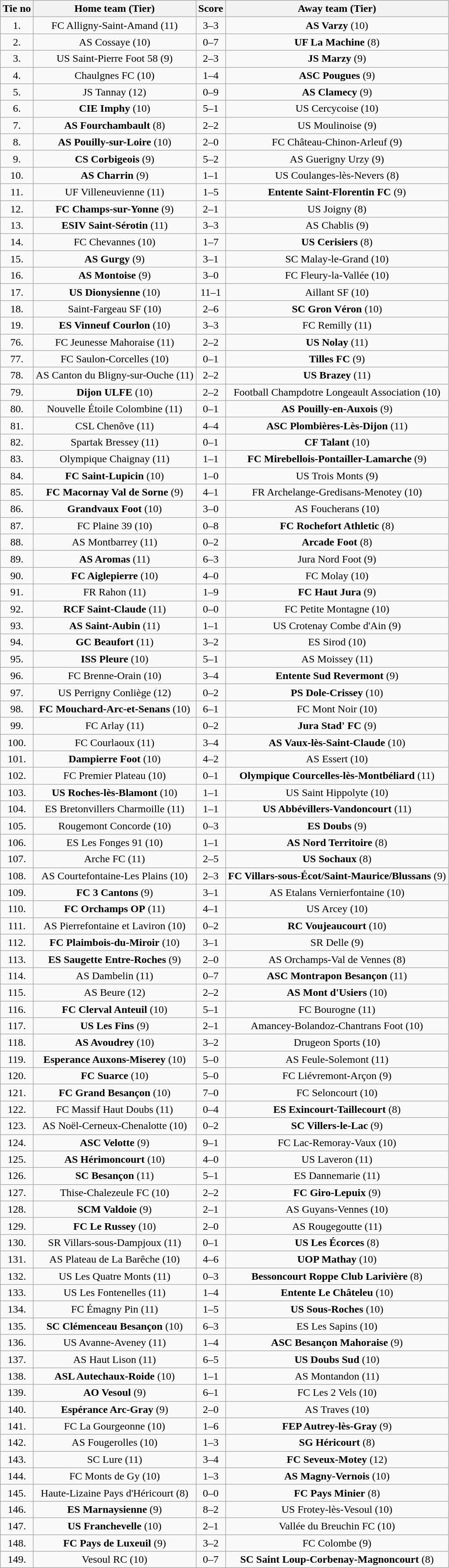<table class="wikitable" style="text-align: center">
<tr>
<th>Tie no</th>
<th>Home team (Tier)</th>
<th>Score</th>
<th>Away team (Tier)</th>
</tr>
<tr>
<td>1.</td>
<td>FC Alligny-Saint-Amand (11)</td>
<td>3–3 </td>
<td><strong>AS Varzy</strong> (10)</td>
</tr>
<tr>
<td>2.</td>
<td>AS Cossaye (10)</td>
<td>0–7</td>
<td><strong>UF La Machine</strong> (8)</td>
</tr>
<tr>
<td>3.</td>
<td>US Saint-Pierre Foot 58 (9)</td>
<td>2–3</td>
<td><strong>JS Marzy</strong> (9)</td>
</tr>
<tr>
<td>4.</td>
<td>Chaulgnes FC (10)</td>
<td>1–4</td>
<td><strong>ASC Pougues</strong> (9)</td>
</tr>
<tr>
<td>5.</td>
<td>JS Tannay (12)</td>
<td>0–9</td>
<td><strong>AS Clamecy</strong> (9)</td>
</tr>
<tr>
<td>6.</td>
<td><strong>CIE Imphy</strong> (10)</td>
<td>5–1</td>
<td>US Cercycoise (10)</td>
</tr>
<tr>
<td>7.</td>
<td><strong>AS Fourchambault</strong> (8)</td>
<td>2–2 </td>
<td>US Moulinoise (9)</td>
</tr>
<tr>
<td>8.</td>
<td><strong>AS Pouilly-sur-Loire</strong> (10)</td>
<td>2–0</td>
<td>FC Château-Chinon-Arleuf (9)</td>
</tr>
<tr>
<td>9.</td>
<td><strong>CS Corbigeois</strong> (9)</td>
<td>5–2</td>
<td>AS Guerigny Urzy (9)</td>
</tr>
<tr>
<td>10.</td>
<td><strong>AS Charrin</strong> (9)</td>
<td>1–1 </td>
<td>US Coulanges-lès-Nevers (8)</td>
</tr>
<tr>
<td>11.</td>
<td>UF Villeneuvienne (11)</td>
<td>1–5</td>
<td><strong>Entente Saint-Florentin FC</strong> (9)</td>
</tr>
<tr>
<td>12.</td>
<td><strong>FC Champs-sur-Yonne</strong> (9)</td>
<td>2–1</td>
<td>US Joigny (8)</td>
</tr>
<tr>
<td>13.</td>
<td><strong>ESIV Saint-Sérotin</strong> (11)</td>
<td>3–3 </td>
<td>AS Chablis (9)</td>
</tr>
<tr>
<td>14.</td>
<td>FC Chevannes (10)</td>
<td>1–7</td>
<td><strong>US Cerisiers</strong> (8)</td>
</tr>
<tr>
<td>15.</td>
<td><strong>AS Gurgy</strong> (9)</td>
<td>3–1</td>
<td>SC Malay-le-Grand (10)</td>
</tr>
<tr>
<td>16.</td>
<td><strong>AS Montoise</strong> (9)</td>
<td>3–0</td>
<td>FC Fleury-la-Vallée (10)</td>
</tr>
<tr>
<td>17.</td>
<td><strong>US Dionysienne</strong> (10)</td>
<td>11–1</td>
<td>Aillant SF (10)</td>
</tr>
<tr>
<td>18.</td>
<td>Saint-Fargeau SF (10)</td>
<td>2–6</td>
<td><strong>SC Gron Véron</strong> (10)</td>
</tr>
<tr>
<td>19.</td>
<td><strong>ES Vinneuf Courlon</strong> (10)</td>
<td>3–3 </td>
<td>FC Remilly (11)</td>
</tr>
<tr>
<td>76.</td>
<td>FC Jeunesse Mahoraise (11)</td>
<td>2–2 </td>
<td><strong>US Nolay</strong> (11)</td>
</tr>
<tr>
<td>77.</td>
<td>FC Saulon-Corcelles (10)</td>
<td>0–1</td>
<td><strong>Tilles FC</strong> (9)</td>
</tr>
<tr>
<td>78.</td>
<td>AS Canton du Bligny-sur-Ouche (11)</td>
<td>2–2 </td>
<td><strong>US Brazey</strong> (11)</td>
</tr>
<tr>
<td>79.</td>
<td><strong>Dijon ULFE</strong> (10)</td>
<td>2–2 </td>
<td>Football Champdotre Longeault Association (10)</td>
</tr>
<tr>
<td>80.</td>
<td>Nouvelle Étoile Colombine (11)</td>
<td>0–1</td>
<td><strong>AS Pouilly-en-Auxois</strong> (9)</td>
</tr>
<tr>
<td>81.</td>
<td>CSL Chenôve (11)</td>
<td>4–4 </td>
<td><strong>ASC Plombières-Lès-Dijon</strong> (11)</td>
</tr>
<tr>
<td>82.</td>
<td>Spartak Bressey (11)</td>
<td>0–1</td>
<td><strong>CF Talant</strong> (10)</td>
</tr>
<tr>
<td>83.</td>
<td>Olympique Chaignay (11)</td>
<td>1–1 </td>
<td><strong>FC Mirebellois-Pontailler-Lamarche</strong> (9)</td>
</tr>
<tr>
<td>84.</td>
<td><strong>FC Saint-Lupicin</strong> (10)</td>
<td>1–0</td>
<td>US Trois Monts (9)</td>
</tr>
<tr>
<td>85.</td>
<td><strong>FC Macornay Val de Sorne</strong> (9)</td>
<td>4–1</td>
<td>FR Archelange-Gredisans-Menotey (10)</td>
</tr>
<tr>
<td>86.</td>
<td><strong>Grandvaux Foot</strong> (10)</td>
<td>3–0</td>
<td>AS Foucherans (10)</td>
</tr>
<tr>
<td>87.</td>
<td>FC Plaine 39 (10)</td>
<td>0–8</td>
<td><strong>FC Rochefort Athletic</strong> (8)</td>
</tr>
<tr>
<td>88.</td>
<td>AS Montbarrey (11)</td>
<td>0–2</td>
<td><strong>Arcade Foot</strong> (8)</td>
</tr>
<tr>
<td>89.</td>
<td><strong>AS Aromas</strong> (11)</td>
<td>6–3</td>
<td>Jura Nord Foot (9)</td>
</tr>
<tr>
<td>90.</td>
<td><strong>FC Aiglepierre</strong> (10)</td>
<td>4–0</td>
<td>FC Molay (10)</td>
</tr>
<tr>
<td>91.</td>
<td>FR Rahon (11)</td>
<td>1–9</td>
<td><strong>FC Haut Jura</strong> (9)</td>
</tr>
<tr>
<td>92.</td>
<td><strong>RCF Saint-Claude</strong> (11)</td>
<td>0–0 </td>
<td>FC Petite Montagne (10)</td>
</tr>
<tr>
<td>93.</td>
<td><strong>AS Saint-Aubin</strong> (11)</td>
<td>1–1 </td>
<td>US Crotenay Combe d'Ain (9)</td>
</tr>
<tr>
<td>94.</td>
<td><strong>GC Beaufort</strong> (11)</td>
<td>3–2</td>
<td>ES Sirod (10)</td>
</tr>
<tr>
<td>95.</td>
<td><strong>ISS Pleure</strong> (10)</td>
<td>5–1</td>
<td>AS Moissey (11)</td>
</tr>
<tr>
<td>96.</td>
<td>FC Brenne-Orain (10)</td>
<td>3–4</td>
<td><strong>Entente Sud Revermont</strong> (9)</td>
</tr>
<tr>
<td>97.</td>
<td>US Perrigny Conliège (12)</td>
<td>0–2</td>
<td><strong>PS Dole-Crissey</strong> (10)</td>
</tr>
<tr>
<td>98.</td>
<td><strong>FC Mouchard-Arc-et-Senans</strong> (10)</td>
<td>6–1</td>
<td>FC Mont Noir (10)</td>
</tr>
<tr>
<td>99.</td>
<td>FC Arlay (11)</td>
<td>0–2</td>
<td><strong>Jura Stad' FC</strong> (9)</td>
</tr>
<tr>
<td>100.</td>
<td>FC Courlaoux (11)</td>
<td>3–4</td>
<td><strong>AS Vaux-lès-Saint-Claude</strong> (10)</td>
</tr>
<tr>
<td>101.</td>
<td><strong>Dampierre Foot</strong> (10)</td>
<td>4–2</td>
<td>AS Essert (10)</td>
</tr>
<tr>
<td>102.</td>
<td>FC Premier Plateau (10)</td>
<td>0–1</td>
<td><strong>Olympique Courcelles-lès-Montbéliard</strong> (11)</td>
</tr>
<tr>
<td>103.</td>
<td><strong>US Roches-lès-Blamont</strong> (10)</td>
<td>1–1 </td>
<td>US Saint Hippolyte (10)</td>
</tr>
<tr>
<td>104.</td>
<td>ES Bretonvillers Charmoille (11)</td>
<td>1–1 </td>
<td><strong>US Abbévillers-Vandoncourt</strong> (11)</td>
</tr>
<tr>
<td>105.</td>
<td>Rougemont Concorde (10)</td>
<td>0–3</td>
<td><strong>ES Doubs</strong> (9)</td>
</tr>
<tr>
<td>106.</td>
<td>ES Les Fonges 91 (10)</td>
<td>1–1 </td>
<td><strong>AS Nord Territoire</strong> (8)</td>
</tr>
<tr>
<td>107.</td>
<td>Arche FC (11)</td>
<td>2–5</td>
<td><strong>US Sochaux</strong> (8)</td>
</tr>
<tr>
<td>108.</td>
<td>AS Courtefontaine-Les Plains (10)</td>
<td>2–3</td>
<td><strong>FC Villars-sous-Écot/Saint-Maurice/Blussans</strong> (9)</td>
</tr>
<tr>
<td>109.</td>
<td><strong>FC 3 Cantons</strong> (9)</td>
<td>3–1</td>
<td>AS Etalans Vernierfontaine (10)</td>
</tr>
<tr>
<td>110.</td>
<td><strong>FC Orchamps OP</strong> (11)</td>
<td>4–1</td>
<td>US Arcey (10)</td>
</tr>
<tr>
<td>111.</td>
<td>AS Pierrefontaine et Laviron (10)</td>
<td>0–2</td>
<td><strong>RC Voujeaucourt</strong> (10)</td>
</tr>
<tr>
<td>112.</td>
<td><strong>FC Plaimbois-du-Miroir</strong> (10)</td>
<td>3–1</td>
<td>SR Delle (9)</td>
</tr>
<tr>
<td>113.</td>
<td><strong>ES Saugette Entre-Roches</strong> (9)</td>
<td>2–0</td>
<td>AS Orchamps-Val de Vennes (8)</td>
</tr>
<tr>
<td>114.</td>
<td>AS Dambelin (11)</td>
<td>0–7</td>
<td><strong>ASC Montrapon Besançon</strong> (11)</td>
</tr>
<tr>
<td>115.</td>
<td>AS Beure (12)</td>
<td>2–2 </td>
<td><strong>AS Mont d'Usiers</strong> (10)</td>
</tr>
<tr>
<td>116.</td>
<td><strong>FC Clerval Anteuil</strong> (10)</td>
<td>5–1</td>
<td>FC Bourogne (11)</td>
</tr>
<tr>
<td>117.</td>
<td><strong>US Les Fins</strong> (9)</td>
<td>2–1</td>
<td>Amancey-Bolandoz-Chantrans Foot (10)</td>
</tr>
<tr>
<td>118.</td>
<td><strong>AS Avoudrey</strong> (10)</td>
<td>3–2</td>
<td>Drugeon Sports (10)</td>
</tr>
<tr>
<td>119.</td>
<td><strong>Esperance Auxons-Miserey</strong> (10)</td>
<td>5–0</td>
<td>AS Feule-Solemont (11)</td>
</tr>
<tr>
<td>120.</td>
<td><strong>FC Suarce</strong> (10)</td>
<td>5–0</td>
<td>FC Liévremont-Arçon (9)</td>
</tr>
<tr>
<td>121.</td>
<td><strong>FC Grand Besançon</strong> (10)</td>
<td>7–0</td>
<td>FC Seloncourt (10)</td>
</tr>
<tr>
<td>122.</td>
<td>FC Massif Haut Doubs (11)</td>
<td>0–4</td>
<td><strong>ES Exincourt-Taillecourt</strong> (8)</td>
</tr>
<tr>
<td>123.</td>
<td>AS Noël-Cerneux-Chenalotte (10)</td>
<td>0–2</td>
<td><strong>SC Villers-le-Lac</strong> (9)</td>
</tr>
<tr>
<td>124.</td>
<td><strong>ASC Velotte</strong> (9)</td>
<td>9–1</td>
<td>FC Lac-Remoray-Vaux (10)</td>
</tr>
<tr>
<td>125.</td>
<td><strong>AS Hérimoncourt</strong> (10)</td>
<td>4–0</td>
<td>US Laveron (11)</td>
</tr>
<tr>
<td>126.</td>
<td><strong>SC Besançon</strong> (11)</td>
<td>5–1</td>
<td>ES Dannemarie (11)</td>
</tr>
<tr>
<td>127.</td>
<td>Thise-Chalezeule FC (10)</td>
<td>2–2 </td>
<td><strong>FC Giro-Lepuix</strong> (9)</td>
</tr>
<tr>
<td>128.</td>
<td><strong>SCM Valdoie</strong> (9)</td>
<td>2–1</td>
<td>AS Guyans-Vennes (10)</td>
</tr>
<tr>
<td>129.</td>
<td><strong>FC Le Russey</strong> (10)</td>
<td>2–0</td>
<td>AS Rougegoutte (11)</td>
</tr>
<tr>
<td>130.</td>
<td>SR Villars-sous-Dampjoux (11)</td>
<td>0–1</td>
<td><strong>US Les Écorces</strong> (8)</td>
</tr>
<tr>
<td>131.</td>
<td>AS Plateau de La Barêche (10)</td>
<td>4–6</td>
<td><strong>UOP Mathay</strong> (10)</td>
</tr>
<tr>
<td>132.</td>
<td>US Les Quatre Monts (11)</td>
<td>0–3</td>
<td><strong>Bessoncourt Roppe Club Larivière</strong> (8)</td>
</tr>
<tr>
<td>133.</td>
<td>US Les Fontenelles (11)</td>
<td>1–4</td>
<td><strong>Entente Le Châteleu</strong> (10)</td>
</tr>
<tr>
<td>134.</td>
<td>FC Émagny Pin (11)</td>
<td>1–5</td>
<td><strong>US Sous-Roches</strong> (10)</td>
</tr>
<tr>
<td>135.</td>
<td><strong>SC Clémenceau Besançon</strong> (10)</td>
<td>6–3</td>
<td>ES Les Sapins (10)</td>
</tr>
<tr>
<td>136.</td>
<td>US Avanne-Aveney (11)</td>
<td>1–4</td>
<td><strong>ASC Besançon Mahoraise</strong> (9)</td>
</tr>
<tr>
<td>137.</td>
<td>AS Haut Lison (11)</td>
<td>6–5</td>
<td><strong>US Doubs Sud</strong> (10)</td>
</tr>
<tr>
<td>138.</td>
<td><strong>ASL Autechaux-Roide</strong> (10)</td>
<td>1–1 </td>
<td>AS Montandon (11)</td>
</tr>
<tr>
<td>139.</td>
<td><strong>AO Vesoul</strong> (9)</td>
<td>6–1</td>
<td>FC Les 2 Vels (10)</td>
</tr>
<tr>
<td>140.</td>
<td><strong>Espérance Arc-Gray</strong> (9)</td>
<td>2–0</td>
<td>AS Traves (10)</td>
</tr>
<tr>
<td>141.</td>
<td>FC La Gourgeonne (10)</td>
<td>1–6</td>
<td><strong>FEP Autrey-lès-Gray</strong> (9)</td>
</tr>
<tr>
<td>142.</td>
<td>AS Fougerolles (10)</td>
<td>1–3</td>
<td><strong>SG Héricourt</strong> (8)</td>
</tr>
<tr>
<td>143.</td>
<td>SC Lure (11)</td>
<td>3–4</td>
<td><strong>FC Seveux-Motey</strong> (12)</td>
</tr>
<tr>
<td>144.</td>
<td>FC Monts de Gy (10)</td>
<td>1–3</td>
<td><strong>AS Magny-Vernois</strong> (10)</td>
</tr>
<tr>
<td>145.</td>
<td>Haute-Lizaine Pays d'Héricourt (8)</td>
<td>0–0 </td>
<td><strong>FC Pays Minier</strong> (8)</td>
</tr>
<tr>
<td>146.</td>
<td><strong>ES Marnaysienne</strong> (9)</td>
<td>8–2</td>
<td>US Frotey-lès-Vesoul (10)</td>
</tr>
<tr>
<td>147.</td>
<td><strong>US Franchevelle</strong> (10)</td>
<td>2–1</td>
<td>Vallée du Breuchin FC (10)</td>
</tr>
<tr>
<td>148.</td>
<td><strong>FC Pays de Luxeuil</strong> (9)</td>
<td>3–2</td>
<td>FC Colombe (9)</td>
</tr>
<tr>
<td>149.</td>
<td>Vesoul RC (10)</td>
<td>0–7</td>
<td><strong>SC Saint Loup-Corbenay-Magnoncourt</strong> (8)</td>
</tr>
</table>
